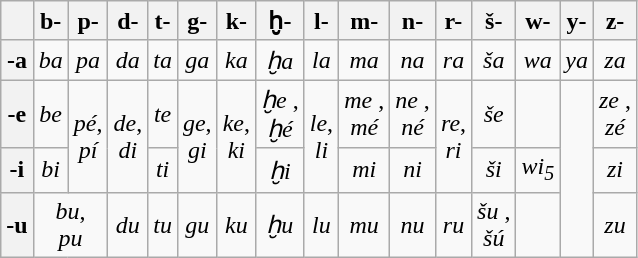<table class="wikitable nowrap" style="text-align: center;">
<tr>
<th></th>
<th>b-</th>
<th>p-</th>
<th>d-</th>
<th>t-</th>
<th>g-</th>
<th>k-</th>
<th>ḫ-</th>
<th>l-</th>
<th>m-</th>
<th>n-</th>
<th>r-</th>
<th>š-</th>
<th>w-</th>
<th>y-</th>
<th>z-</th>
</tr>
<tr>
<th>-a</th>
<td><em>ba</em> </td>
<td><em>pa</em> </td>
<td><em>da</em> </td>
<td><em>ta</em> </td>
<td><em>ga</em> </td>
<td><em>ka</em> </td>
<td><em>ḫa</em> </td>
<td><em>la</em> </td>
<td><em>ma</em> </td>
<td><em>na</em> </td>
<td><em>ra</em> </td>
<td><em>ša</em> </td>
<td><em>wa</em> </td>
<td><em>ya</em> </td>
<td><em>za</em> </td>
</tr>
<tr>
<th>-e</th>
<td><em>be</em> </td>
<td rowspan=2><em>pé</em>,<br><em>pí</em> </td>
<td rowspan=2><em>de</em>,<br><em>di</em> </td>
<td><em>te</em> </td>
<td rowspan=2><em>ge</em>,<br><em>gi</em> </td>
<td rowspan=2><em>ke</em>,<br><em>ki</em> </td>
<td><em>ḫe</em> ,<br><em>ḫé</em> </td>
<td rowspan=2><em>le</em>,<br><em>li</em> </td>
<td><em>me</em> ,<br><em>mé</em> </td>
<td><em>ne</em> ,<br><em>né</em> </td>
<td rowspan=2><em>re</em>,<br><em>ri</em>  </td>
<td><em>še</em> </td>
<td></td>
<td rowspan=3></td>
<td><em>ze</em> ,<br><em>zé</em> </td>
</tr>
<tr>
<th>-i</th>
<td><em>bi</em> </td>
<td><em>ti</em> </td>
<td><em>ḫi</em> </td>
<td><em>mi</em> </td>
<td><em>ni</em>  </td>
<td><em>ši</em> </td>
<td><em>wi<sub>5</sub></em> </td>
<td><em>zi</em> </td>
</tr>
<tr>
<th>-u</th>
<td colspan=2><em>bu</em>,<br><em>pu</em> </td>
<td><em>du</em> </td>
<td><em>tu</em> </td>
<td><em>gu</em> </td>
<td><em>ku</em> </td>
<td><em>ḫu</em> </td>
<td><em>lu</em> </td>
<td><em>mu</em> </td>
<td><em>nu</em> </td>
<td><em>ru</em> </td>
<td><em>šu</em> ,<br><em>šú</em> </td>
<td></td>
<td><em>zu</em> </td>
</tr>
</table>
